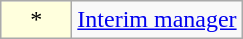<table class="wikitable">
<tr>
<td width="40px" bgcolor="#FFFFDD" align="center">*</td>
<td><a href='#'>Interim manager</a></td>
</tr>
</table>
